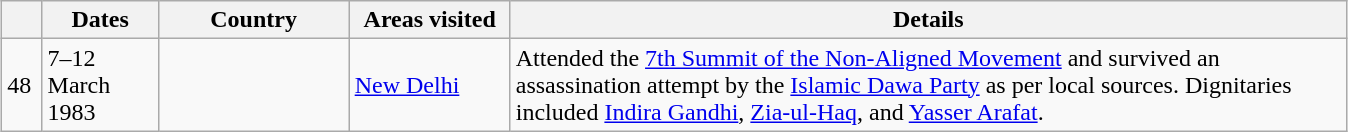<table class="wikitable sortable" border="1" style="margin: 1em auto 1em auto">
<tr>
<th style="width: 3%;"></th>
<th width="70">Dates</th>
<th width="120">Country</th>
<th width="100">Areas visited</th>
<th width="550">Details</th>
</tr>
<tr>
<td>48</td>
<td>7–12 March 1983</td>
<td></td>
<td><a href='#'>New Delhi</a></td>
<td>Attended the <a href='#'>7th Summit of the Non-Aligned Movement</a> and survived an assassination attempt by the <a href='#'>Islamic Dawa Party</a> as per local sources. Dignitaries included <a href='#'>Indira Gandhi</a>, <a href='#'>Zia-ul-Haq</a>, and <a href='#'>Yasser Arafat</a>.</td>
</tr>
</table>
